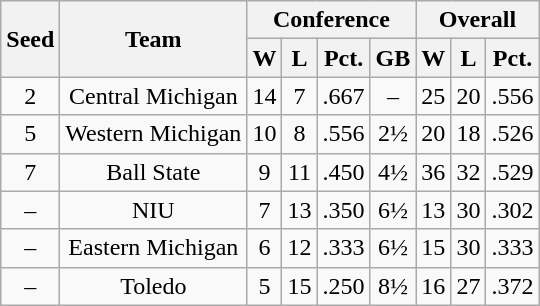<table class="wikitable" style="text-align:center;">
<tr>
<th rowspan=2>Seed</th>
<th rowspan=2>Team</th>
<th colspan=4>Conference</th>
<th colspan=3>Overall</th>
</tr>
<tr>
<th>W</th>
<th>L</th>
<th>Pct.</th>
<th>GB</th>
<th>W</th>
<th>L</th>
<th>Pct.</th>
</tr>
<tr>
<td>2</td>
<td>Central Michigan</td>
<td>14</td>
<td>7</td>
<td>.667</td>
<td>–</td>
<td>25</td>
<td>20</td>
<td>.556</td>
</tr>
<tr>
<td>5</td>
<td>Western Michigan</td>
<td>10</td>
<td>8</td>
<td>.556</td>
<td>2½</td>
<td>20</td>
<td>18</td>
<td>.526</td>
</tr>
<tr>
<td>7</td>
<td>Ball State</td>
<td>9</td>
<td>11</td>
<td>.450</td>
<td>4½</td>
<td>36</td>
<td>32</td>
<td>.529</td>
</tr>
<tr>
<td>–</td>
<td>NIU</td>
<td>7</td>
<td>13</td>
<td>.350</td>
<td>6½</td>
<td>13</td>
<td>30</td>
<td>.302</td>
</tr>
<tr>
<td>–</td>
<td>Eastern Michigan</td>
<td>6</td>
<td>12</td>
<td>.333</td>
<td>6½</td>
<td>15</td>
<td>30</td>
<td>.333</td>
</tr>
<tr>
<td>–</td>
<td>Toledo</td>
<td>5</td>
<td>15</td>
<td>.250</td>
<td>8½</td>
<td>16</td>
<td>27</td>
<td>.372</td>
</tr>
</table>
